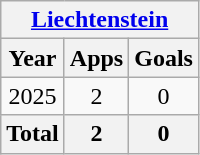<table class="wikitable" style="text-align:center">
<tr>
<th colspan=4><a href='#'>Liechtenstein</a></th>
</tr>
<tr>
<th>Year</th>
<th>Apps</th>
<th>Goals</th>
</tr>
<tr>
<td>2025</td>
<td>2</td>
<td>0</td>
</tr>
<tr>
<th>Total</th>
<th>2</th>
<th>0</th>
</tr>
</table>
